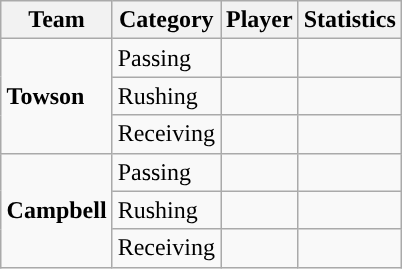<table class="wikitable" style="float: right;">
<tr>
<th>Team</th>
<th>Category</th>
<th>Player</th>
<th>Statistics</th>
</tr>
<tr>
<td rowspan=3><strong>Towson</strong></td>
<td>Passing</td>
<td></td>
<td></td>
</tr>
<tr>
<td>Rushing</td>
<td></td>
<td></td>
</tr>
<tr>
<td>Receiving</td>
<td></td>
<td></td>
</tr>
<tr>
<td rowspan=3><strong>Campbell</strong></td>
<td>Passing</td>
<td></td>
<td></td>
</tr>
<tr>
<td>Rushing</td>
<td></td>
<td></td>
</tr>
<tr>
<td>Receiving</td>
<td></td>
<td></td>
</tr>
</table>
